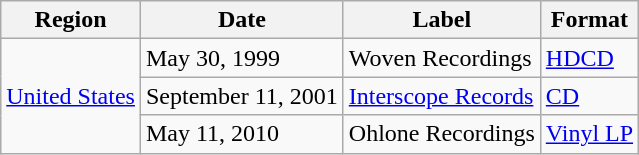<table class="wikitable">
<tr>
<th>Region</th>
<th>Date</th>
<th>Label</th>
<th>Format</th>
</tr>
<tr>
<td rowspan="3"><a href='#'>United States</a></td>
<td>May 30, 1999</td>
<td>Woven Recordings</td>
<td><a href='#'>HDCD</a></td>
</tr>
<tr>
<td>September 11, 2001</td>
<td><a href='#'>Interscope Records</a></td>
<td><a href='#'>CD</a></td>
</tr>
<tr>
<td>May 11, 2010</td>
<td>Ohlone Recordings</td>
<td><a href='#'>Vinyl LP</a></td>
</tr>
</table>
